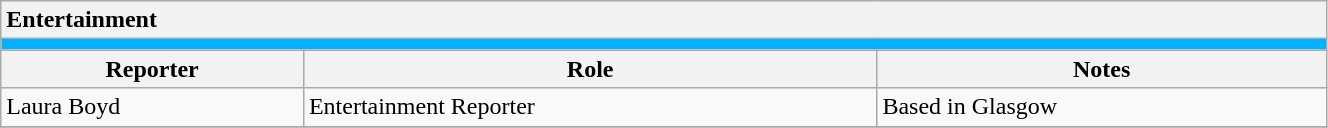<table class="wikitable collapsible collapsed" style="width:70%;">
<tr>
<th colspan="3" style="text-align:left;">Entertainment</th>
</tr>
<tr style="background:#00B1FF;">
<td colspan="3"></td>
</tr>
<tr>
<th>Reporter</th>
<th>Role</th>
<th>Notes</th>
</tr>
<tr>
<td>Laura Boyd</td>
<td>Entertainment Reporter</td>
<td>Based in Glasgow</td>
</tr>
<tr>
</tr>
</table>
